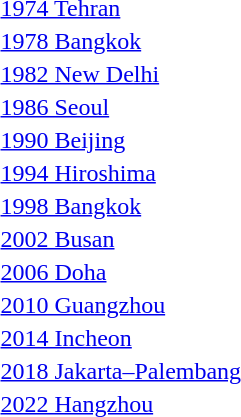<table>
<tr>
<td><a href='#'>1974 Tehran</a></td>
<td></td>
<td></td>
<td></td>
</tr>
<tr>
<td><a href='#'>1978 Bangkok</a></td>
<td></td>
<td></td>
<td></td>
</tr>
<tr>
<td><a href='#'>1982 New Delhi</a></td>
<td></td>
<td></td>
<td></td>
</tr>
<tr>
<td><a href='#'>1986 Seoul</a></td>
<td></td>
<td></td>
<td></td>
</tr>
<tr>
<td><a href='#'>1990 Beijing</a></td>
<td></td>
<td></td>
<td></td>
</tr>
<tr>
<td><a href='#'>1994 Hiroshima</a></td>
<td></td>
<td></td>
<td></td>
</tr>
<tr>
<td><a href='#'>1998 Bangkok</a></td>
<td></td>
<td></td>
<td></td>
</tr>
<tr>
<td><a href='#'>2002 Busan</a></td>
<td></td>
<td></td>
<td></td>
</tr>
<tr>
<td><a href='#'>2006 Doha</a></td>
<td></td>
<td></td>
<td></td>
</tr>
<tr>
<td><a href='#'>2010 Guangzhou</a></td>
<td></td>
<td></td>
<td></td>
</tr>
<tr>
<td><a href='#'>2014 Incheon</a></td>
<td></td>
<td></td>
<td></td>
</tr>
<tr>
<td><a href='#'>2018 Jakarta–Palembang</a></td>
<td></td>
<td></td>
<td></td>
</tr>
<tr>
<td><a href='#'>2022 Hangzhou</a></td>
<td></td>
<td></td>
<td></td>
</tr>
</table>
